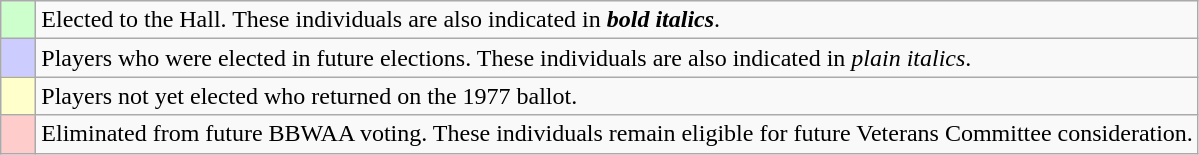<table class="wikitable">
<tr>
<td bgcolor="#ccffcc">    </td>
<td>Elected to the Hall. These individuals are also indicated in <strong><em>bold italics</em></strong>.</td>
</tr>
<tr>
<td bgcolor="#ccccff">    </td>
<td>Players who were elected in future elections. These individuals are also indicated in <em>plain italics</em>.</td>
</tr>
<tr>
<td bgcolor="#ffffcc">    </td>
<td>Players not yet elected who returned on the 1977 ballot.</td>
</tr>
<tr>
<td bgcolor="#ffcccc">    </td>
<td>Eliminated from future BBWAA voting. These individuals remain eligible for future Veterans Committee consideration.</td>
</tr>
</table>
